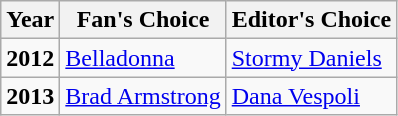<table class="wikitable">
<tr>
<th>Year</th>
<th>Fan's Choice</th>
<th>Editor's Choice</th>
</tr>
<tr>
<td><strong>2012</strong></td>
<td><a href='#'>Belladonna</a></td>
<td><a href='#'>Stormy Daniels</a></td>
</tr>
<tr>
<td><strong>2013</strong></td>
<td><a href='#'>Brad Armstrong</a></td>
<td><a href='#'>Dana Vespoli</a></td>
</tr>
</table>
